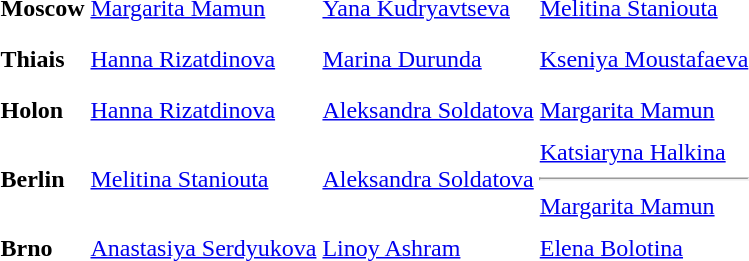<table>
<tr>
<th scope=row style="text-align:left">Moscow</th>
<td style="height:30px;"> <a href='#'>Margarita Mamun</a></td>
<td style="height:30px;"> <a href='#'>Yana Kudryavtseva</a></td>
<td style="height:30px;"> <a href='#'>Melitina Staniouta</a></td>
</tr>
<tr>
<th scope=row style="text-align:left">Thiais</th>
<td style="height:30px;"> <a href='#'>Hanna Rizatdinova</a></td>
<td style="height:30px;"> <a href='#'>Marina Durunda</a></td>
<td style="height:30px;"> <a href='#'>Kseniya Moustafaeva</a></td>
</tr>
<tr>
<th scope=row style="text-align:left">Holon</th>
<td style="height:30px;"> <a href='#'>Hanna Rizatdinova</a></td>
<td style="height:30px;"> <a href='#'>Aleksandra Soldatova</a></td>
<td style="height:30px;"> <a href='#'>Margarita Mamun</a></td>
</tr>
<tr>
<th scope=row style="text-align:left">Berlin</th>
<td style="height:30px;"> <a href='#'>Melitina Staniouta</a></td>
<td style="height:30px;"> <a href='#'>Aleksandra Soldatova</a></td>
<td style="height:30px;"> <a href='#'>Katsiaryna Halkina</a><hr> <a href='#'>Margarita Mamun</a></td>
</tr>
<tr>
<th scope=row style="text-align:left">Brno</th>
<td style="height:30px;"> <a href='#'>Anastasiya Serdyukova</a></td>
<td style="height:30px;"> <a href='#'>Linoy Ashram</a></td>
<td style="height:30px;"> <a href='#'>Elena Bolotina</a></td>
</tr>
<tr>
</tr>
</table>
